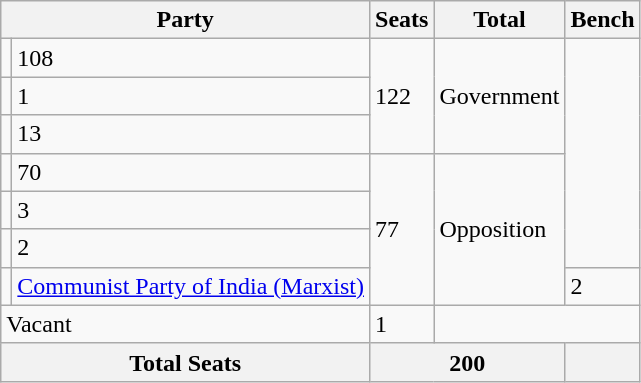<table class="wikitable sortable">
<tr>
<th colspan="2">Party</th>
<th>Seats</th>
<th>Total</th>
<th>Bench</th>
</tr>
<tr>
<td></td>
<td>108</td>
<td rowspan=3>122</td>
<td rowspan=3>Government</td>
</tr>
<tr>
<td></td>
<td>1</td>
</tr>
<tr>
<td></td>
<td>13</td>
</tr>
<tr>
<td></td>
<td>70</td>
<td rowspan=4>77</td>
<td rowspan=4>Opposition</td>
</tr>
<tr>
<td></td>
<td>3</td>
</tr>
<tr>
<td></td>
<td>2</td>
</tr>
<tr>
<td bgcolor=></td>
<td><a href='#'>Communist Party of India (Marxist)</a></td>
<td>2</td>
</tr>
<tr>
<td colspan=2>Vacant</td>
<td>1</td>
</tr>
<tr>
<th colspan="2">Total Seats</th>
<th colspan="2">200</th>
<th></th>
</tr>
</table>
